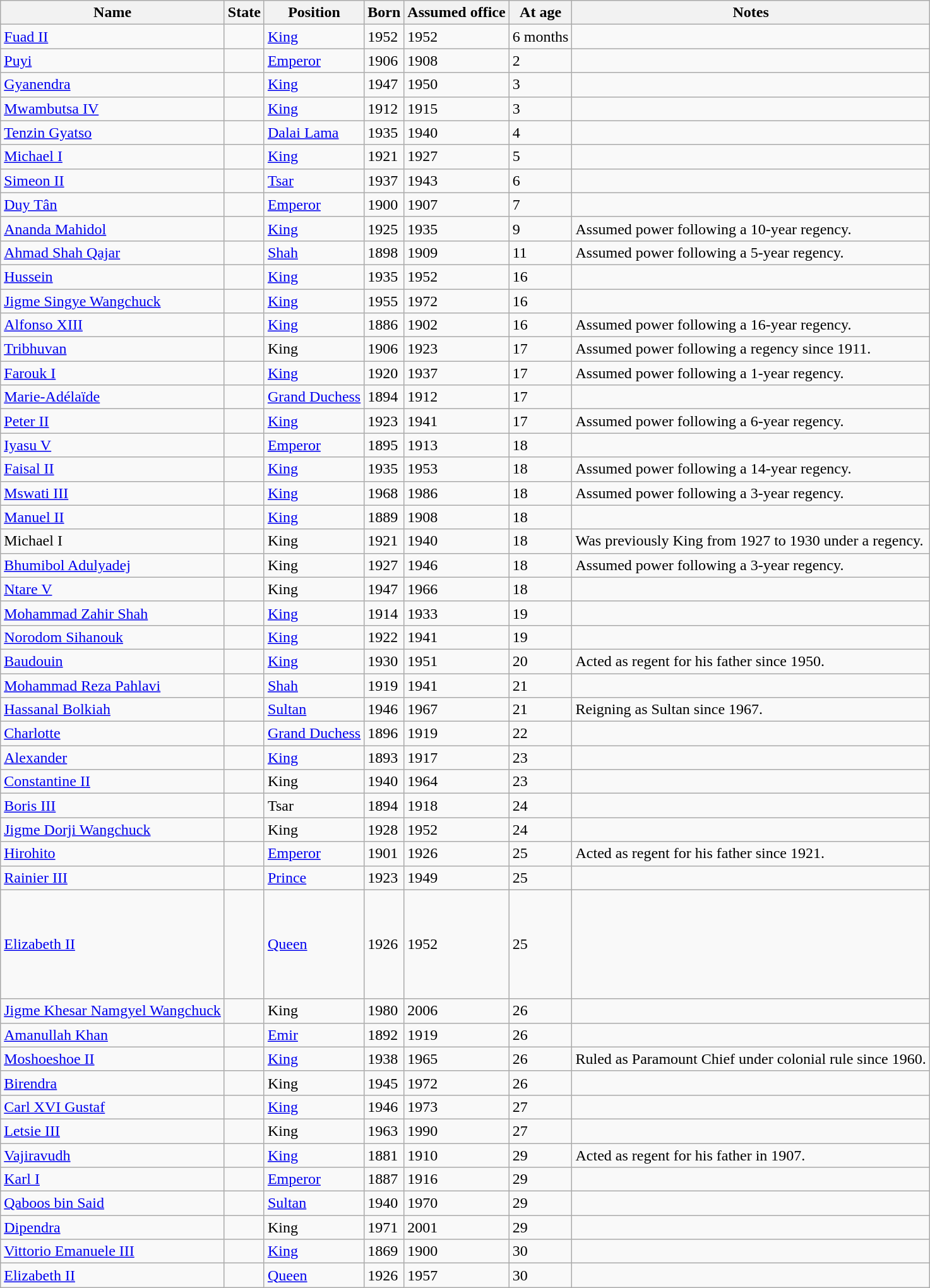<table class="wikitable sortable">
<tr>
<th>Name</th>
<th>State</th>
<th>Position</th>
<th>Born</th>
<th>Assumed office</th>
<th>At age</th>
<th>Notes</th>
</tr>
<tr>
<td><a href='#'>Fuad II</a></td>
<td></td>
<td><a href='#'>King</a></td>
<td>1952</td>
<td>1952</td>
<td>6 months</td>
<td></td>
</tr>
<tr>
<td><a href='#'>Puyi</a></td>
<td></td>
<td><a href='#'>Emperor</a></td>
<td>1906</td>
<td>1908</td>
<td>2</td>
<td></td>
</tr>
<tr>
<td><a href='#'>Gyanendra</a></td>
<td></td>
<td><a href='#'>King</a></td>
<td>1947</td>
<td>1950</td>
<td>3</td>
<td></td>
</tr>
<tr>
<td><a href='#'>Mwambutsa IV</a></td>
<td></td>
<td><a href='#'>King</a></td>
<td>1912</td>
<td>1915</td>
<td>3</td>
<td></td>
</tr>
<tr>
<td><a href='#'>Tenzin Gyatso</a></td>
<td></td>
<td><a href='#'>Dalai Lama</a></td>
<td>1935</td>
<td>1940</td>
<td>4</td>
<td></td>
</tr>
<tr>
<td><a href='#'>Michael I</a></td>
<td></td>
<td><a href='#'>King</a></td>
<td>1921</td>
<td>1927</td>
<td>5</td>
<td></td>
</tr>
<tr>
<td><a href='#'>Simeon II</a></td>
<td></td>
<td><a href='#'>Tsar</a></td>
<td>1937</td>
<td>1943</td>
<td>6</td>
<td></td>
</tr>
<tr>
<td><a href='#'>Duy Tân</a></td>
<td></td>
<td><a href='#'>Emperor</a></td>
<td>1900</td>
<td>1907</td>
<td>7</td>
<td></td>
</tr>
<tr>
<td><a href='#'>Ananda Mahidol</a></td>
<td></td>
<td><a href='#'>King</a></td>
<td>1925</td>
<td>1935</td>
<td>9</td>
<td>Assumed power following a 10-year regency.</td>
</tr>
<tr>
<td><a href='#'>Ahmad Shah Qajar</a></td>
<td></td>
<td><a href='#'>Shah</a></td>
<td>1898</td>
<td>1909</td>
<td>11</td>
<td>Assumed power following a 5-year regency.</td>
</tr>
<tr>
<td><a href='#'>Hussein</a></td>
<td></td>
<td><a href='#'>King</a></td>
<td>1935</td>
<td>1952</td>
<td>16</td>
<td></td>
</tr>
<tr>
<td><a href='#'>Jigme Singye Wangchuck</a></td>
<td></td>
<td><a href='#'>King</a></td>
<td>1955</td>
<td>1972</td>
<td>16</td>
<td></td>
</tr>
<tr>
<td><a href='#'>Alfonso XIII</a></td>
<td></td>
<td><a href='#'>King</a></td>
<td>1886</td>
<td>1902</td>
<td>16</td>
<td>Assumed power following a 16-year regency.</td>
</tr>
<tr>
<td><a href='#'>Tribhuvan</a></td>
<td></td>
<td>King</td>
<td>1906</td>
<td>1923</td>
<td>17</td>
<td>Assumed power following a regency since 1911.</td>
</tr>
<tr>
<td><a href='#'>Farouk I</a></td>
<td></td>
<td><a href='#'>King</a></td>
<td>1920</td>
<td>1937</td>
<td>17</td>
<td>Assumed power following a 1-year regency.</td>
</tr>
<tr>
<td><a href='#'>Marie-Adélaïde</a></td>
<td></td>
<td><a href='#'>Grand Duchess</a></td>
<td>1894</td>
<td>1912</td>
<td>17</td>
<td></td>
</tr>
<tr>
<td><a href='#'>Peter II</a></td>
<td></td>
<td><a href='#'>King</a></td>
<td>1923</td>
<td>1941</td>
<td>17</td>
<td>Assumed power following a 6-year regency.</td>
</tr>
<tr>
<td><a href='#'>Iyasu V</a></td>
<td></td>
<td><a href='#'>Emperor</a></td>
<td>1895</td>
<td>1913</td>
<td>18</td>
<td></td>
</tr>
<tr>
<td><a href='#'>Faisal II</a></td>
<td></td>
<td><a href='#'>King</a></td>
<td>1935</td>
<td>1953</td>
<td>18</td>
<td>Assumed power following a 14-year regency.</td>
</tr>
<tr>
<td><a href='#'>Mswati III</a></td>
<td></td>
<td><a href='#'>King</a></td>
<td>1968</td>
<td>1986</td>
<td>18</td>
<td>Assumed power following a 3-year regency.</td>
</tr>
<tr>
<td><a href='#'>Manuel II</a></td>
<td></td>
<td><a href='#'>King</a></td>
<td>1889</td>
<td>1908</td>
<td>18</td>
<td></td>
</tr>
<tr>
<td>Michael I</td>
<td></td>
<td>King</td>
<td>1921</td>
<td>1940</td>
<td>18</td>
<td>Was previously King from 1927 to 1930 under a regency.</td>
</tr>
<tr>
<td><a href='#'>Bhumibol Adulyadej</a></td>
<td></td>
<td>King</td>
<td>1927</td>
<td>1946</td>
<td>18</td>
<td>Assumed power following a 3-year regency.</td>
</tr>
<tr>
<td><a href='#'>Ntare V</a></td>
<td></td>
<td>King</td>
<td>1947</td>
<td>1966</td>
<td>18</td>
<td></td>
</tr>
<tr>
<td><a href='#'>Mohammad Zahir Shah</a></td>
<td></td>
<td><a href='#'>King</a></td>
<td>1914</td>
<td>1933</td>
<td>19</td>
<td></td>
</tr>
<tr>
<td><a href='#'>Norodom Sihanouk</a></td>
<td></td>
<td><a href='#'>King</a></td>
<td>1922</td>
<td>1941</td>
<td>19</td>
<td></td>
</tr>
<tr>
<td><a href='#'>Baudouin</a></td>
<td></td>
<td><a href='#'>King</a></td>
<td>1930</td>
<td>1951</td>
<td>20</td>
<td>Acted as regent for his father since 1950.</td>
</tr>
<tr>
<td><a href='#'>Mohammad Reza Pahlavi</a></td>
<td></td>
<td><a href='#'>Shah</a></td>
<td>1919</td>
<td>1941</td>
<td>21</td>
<td></td>
</tr>
<tr>
<td><a href='#'>Hassanal Bolkiah</a></td>
<td></td>
<td><a href='#'>Sultan</a></td>
<td>1946</td>
<td>1967</td>
<td>21</td>
<td>Reigning as Sultan since 1967.</td>
</tr>
<tr>
<td><a href='#'>Charlotte</a></td>
<td></td>
<td><a href='#'>Grand Duchess</a></td>
<td>1896</td>
<td>1919</td>
<td>22</td>
<td></td>
</tr>
<tr>
<td><a href='#'>Alexander</a></td>
<td></td>
<td><a href='#'>King</a></td>
<td>1893</td>
<td>1917</td>
<td>23</td>
<td></td>
</tr>
<tr>
<td><a href='#'>Constantine II</a></td>
<td></td>
<td>King</td>
<td>1940</td>
<td>1964</td>
<td>23</td>
<td></td>
</tr>
<tr>
<td><a href='#'>Boris III</a></td>
<td></td>
<td>Tsar</td>
<td>1894</td>
<td>1918</td>
<td>24</td>
<td></td>
</tr>
<tr>
<td><a href='#'>Jigme Dorji Wangchuck</a></td>
<td></td>
<td>King</td>
<td>1928</td>
<td>1952</td>
<td>24</td>
<td></td>
</tr>
<tr>
<td><a href='#'>Hirohito</a></td>
<td></td>
<td><a href='#'>Emperor</a></td>
<td>1901</td>
<td>1926</td>
<td>25</td>
<td>Acted as regent for his father since 1921.</td>
</tr>
<tr>
<td><a href='#'>Rainier III</a></td>
<td></td>
<td><a href='#'>Prince</a></td>
<td>1923</td>
<td>1949</td>
<td>25</td>
<td></td>
</tr>
<tr>
<td><a href='#'>Elizabeth II</a></td>
<td><br><br><br><br><br><br></td>
<td><a href='#'>Queen</a></td>
<td>1926</td>
<td>1952</td>
<td>25</td>
<td></td>
</tr>
<tr>
<td><a href='#'>Jigme Khesar Namgyel Wangchuck</a></td>
<td></td>
<td King of Bhutan>King</td>
<td>1980</td>
<td>2006</td>
<td>26</td>
<td></td>
</tr>
<tr>
<td><a href='#'>Amanullah Khan</a></td>
<td></td>
<td><a href='#'>Emir</a></td>
<td>1892</td>
<td>1919</td>
<td>26</td>
<td></td>
</tr>
<tr>
<td><a href='#'>Moshoeshoe II</a></td>
<td></td>
<td><a href='#'>King</a></td>
<td>1938</td>
<td>1965</td>
<td>26</td>
<td>Ruled as Paramount Chief under colonial rule since 1960.</td>
</tr>
<tr>
<td><a href='#'>Birendra</a></td>
<td></td>
<td>King</td>
<td>1945</td>
<td>1972</td>
<td>26</td>
<td></td>
</tr>
<tr>
<td><a href='#'>Carl XVI Gustaf</a></td>
<td></td>
<td><a href='#'>King</a></td>
<td>1946</td>
<td>1973</td>
<td>27</td>
<td></td>
</tr>
<tr>
<td><a href='#'>Letsie III</a></td>
<td></td>
<td>King</td>
<td>1963</td>
<td>1990</td>
<td>27</td>
<td></td>
</tr>
<tr>
<td><a href='#'>Vajiravudh</a></td>
<td></td>
<td><a href='#'>King</a></td>
<td>1881</td>
<td>1910</td>
<td>29</td>
<td>Acted as regent for his father in 1907.</td>
</tr>
<tr>
<td><a href='#'>Karl I</a></td>
<td></td>
<td><a href='#'>Emperor</a></td>
<td>1887</td>
<td>1916</td>
<td>29</td>
<td></td>
</tr>
<tr>
<td><a href='#'>Qaboos bin Said</a></td>
<td></td>
<td><a href='#'>Sultan</a></td>
<td>1940</td>
<td>1970</td>
<td>29</td>
<td></td>
</tr>
<tr>
<td><a href='#'>Dipendra</a></td>
<td></td>
<td>King</td>
<td>1971</td>
<td>2001</td>
<td>29</td>
<td></td>
</tr>
<tr>
<td><a href='#'>Vittorio Emanuele III</a></td>
<td></td>
<td><a href='#'>King</a></td>
<td>1869</td>
<td>1900</td>
<td>30</td>
<td></td>
</tr>
<tr>
<td><a href='#'>Elizabeth II</a></td>
<td></td>
<td><a href='#'>Queen</a></td>
<td>1926</td>
<td>1957</td>
<td>30</td>
<td></td>
</tr>
</table>
